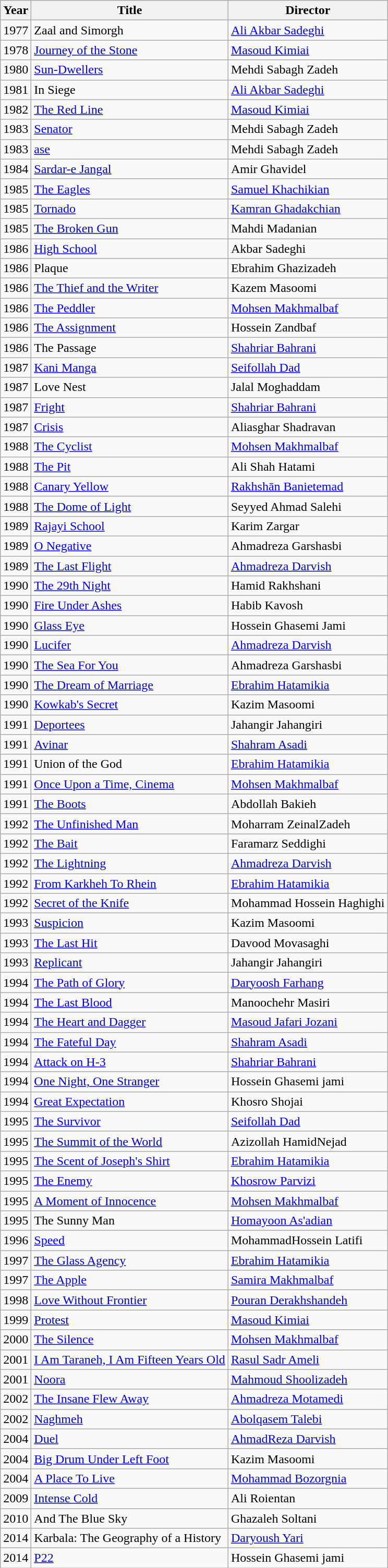<table class="wikitable">
<tr>
<th>Year</th>
<th>Title</th>
<th>Director</th>
</tr>
<tr>
<td>1977</td>
<td>Zaal and Simorgh</td>
<td><a href='#'>Ali Akbar Sadeghi</a></td>
</tr>
<tr>
<td>1978</td>
<td><a href='#'>Journey of the Stone</a></td>
<td><a href='#'>Masoud Kimiai</a></td>
</tr>
<tr>
<td>1980</td>
<td><a href='#'>Sun-Dwellers</a></td>
<td>Mehdi Sabagh Zadeh</td>
</tr>
<tr>
<td>1981</td>
<td>In Siege</td>
<td><a href='#'>Ali Akbar Sadeghi</a></td>
</tr>
<tr>
<td>1982</td>
<td><a href='#'>The Red Line</a></td>
<td><a href='#'>Masoud Kimiai</a></td>
</tr>
<tr>
<td>1983</td>
<td><a href='#'>Senator</a></td>
<td>Mehdi Sabagh Zadeh</td>
</tr>
<tr>
<td>1983</td>
<td><a href='#'>ase</a></td>
<td>Mehdi Sabagh Zadeh</td>
</tr>
<tr>
<td>1984</td>
<td><a href='#'>Sardar-e Jangal</a></td>
<td>Amir Ghavidel</td>
</tr>
<tr>
<td>1985</td>
<td><a href='#'>The Eagles</a></td>
<td><a href='#'>Samuel Khachikian</a></td>
</tr>
<tr>
<td>1985</td>
<td><a href='#'>Tornado</a></td>
<td><a href='#'>Kamran Ghadakchian</a></td>
</tr>
<tr>
<td>1985</td>
<td><a href='#'>The Broken Gun</a></td>
<td>Mahdi Madanian</td>
</tr>
<tr>
<td>1986</td>
<td><a href='#'>High School</a></td>
<td>Akbar Sadeghi</td>
</tr>
<tr>
<td>1986</td>
<td>Plaque</td>
<td>Ebrahim Ghazizadeh</td>
</tr>
<tr>
<td>1986</td>
<td><a href='#'>The Thief and the Writer</a></td>
<td>Kazem Masoomi</td>
</tr>
<tr>
<td>1986</td>
<td><a href='#'>The Peddler</a></td>
<td><a href='#'>Mohsen Makhmalbaf</a></td>
</tr>
<tr>
<td>1986</td>
<td><a href='#'>The Assignment</a></td>
<td>Hossein Zandbaf</td>
</tr>
<tr>
<td>1986</td>
<td>The Passage</td>
<td><a href='#'>Shahriar Bahrani</a></td>
</tr>
<tr>
<td>1987</td>
<td><a href='#'>Kani Manga</a></td>
<td><a href='#'>Seifollah Dad</a></td>
</tr>
<tr>
<td>1987</td>
<td>Love Nest</td>
<td>Jalal Moghaddam</td>
</tr>
<tr>
<td>1987</td>
<td><a href='#'>Fright</a></td>
<td><a href='#'>Shahriar Bahrani</a></td>
</tr>
<tr>
<td>1987</td>
<td><a href='#'>Crisis</a></td>
<td>Aliasghar Shadravan</td>
</tr>
<tr>
<td>1988</td>
<td><a href='#'>The Cyclist</a></td>
<td><a href='#'>Mohsen Makhmalbaf</a></td>
</tr>
<tr>
<td>1988</td>
<td><a href='#'>The Pit</a></td>
<td>Ali Shah Hatami</td>
</tr>
<tr>
<td>1988</td>
<td><a href='#'>Canary Yellow</a></td>
<td><a href='#'>Rakhshān Banietemad</a></td>
</tr>
<tr>
<td>1988</td>
<td><a href='#'>The Dome of Light</a></td>
<td>Seyyed Ahmad Salehi</td>
</tr>
<tr>
<td>1989</td>
<td><a href='#'>Rajayi School</a></td>
<td>Karim Zargar</td>
</tr>
<tr>
<td>1989</td>
<td><a href='#'>O Negative</a></td>
<td>Ahmadreza Garshasbi</td>
</tr>
<tr>
<td>1989</td>
<td><a href='#'>The Last Flight</a></td>
<td><a href='#'>Ahmadreza Darvish</a></td>
</tr>
<tr>
<td>1990</td>
<td><a href='#'>The 29th Night</a></td>
<td>Hamid Rakhshani</td>
</tr>
<tr>
<td>1990</td>
<td><a href='#'>Fire Under Ashes</a></td>
<td>Habib Kavosh</td>
</tr>
<tr>
<td>1990</td>
<td><a href='#'>Glass Eye</a></td>
<td>Hossein Ghasemi Jami</td>
</tr>
<tr>
<td>1990</td>
<td><a href='#'>Lucifer</a></td>
<td><a href='#'>Ahmadreza Darvish</a></td>
</tr>
<tr>
<td>1990</td>
<td><a href='#'>The Sea For You</a></td>
<td>Ahmadreza Garshasbi</td>
</tr>
<tr>
<td>1990</td>
<td><a href='#'>The Dream of Marriage</a></td>
<td><a href='#'>Ebrahim Hatamikia</a></td>
</tr>
<tr>
<td>1990</td>
<td><a href='#'>Kowkab's Secret</a></td>
<td>Kazim Masoomi</td>
</tr>
<tr>
<td>1991</td>
<td><a href='#'>Deportees</a></td>
<td>Jahangir Jahangiri</td>
</tr>
<tr>
<td>1991</td>
<td><a href='#'>Avinar</a></td>
<td><a href='#'>Shahram Asadi</a></td>
</tr>
<tr>
<td>1991</td>
<td>Union of the God</td>
<td><a href='#'>Ebrahim Hatamikia</a></td>
</tr>
<tr>
<td>1991</td>
<td><a href='#'>Once Upon a Time, Cinema</a></td>
<td><a href='#'>Mohsen Makhmalbaf</a></td>
</tr>
<tr>
<td>1991</td>
<td><a href='#'>The Boots</a></td>
<td>Abdollah Bakieh</td>
</tr>
<tr>
<td>1992</td>
<td><a href='#'>The Unfinished Man</a></td>
<td>Moharram ZeinalZadeh</td>
</tr>
<tr>
<td>1992</td>
<td><a href='#'>The Bait</a></td>
<td>Faramarz Seddighi</td>
</tr>
<tr>
<td>1992</td>
<td><a href='#'>The Lightning</a></td>
<td><a href='#'>Ahmadreza Darvish</a></td>
</tr>
<tr>
<td>1992</td>
<td><a href='#'>From Karkheh To Rhein</a></td>
<td><a href='#'>Ebrahim Hatamikia</a></td>
</tr>
<tr>
<td>1992</td>
<td><a href='#'>Secret of the Knife</a></td>
<td>Mohammad Hossein Haghighi</td>
</tr>
<tr>
<td>1993</td>
<td><a href='#'>Suspicion</a></td>
<td>Kazim Masoomi</td>
</tr>
<tr>
<td>1993</td>
<td><a href='#'>The Last Hit</a></td>
<td>Davood Movasaghi</td>
</tr>
<tr>
<td>1993</td>
<td><a href='#'>Replicant</a></td>
<td>Jahangir Jahangiri</td>
</tr>
<tr>
<td>1994</td>
<td><a href='#'>The Path of Glory</a></td>
<td><a href='#'>Daryoosh Farhang</a></td>
</tr>
<tr>
<td>1994</td>
<td><a href='#'>The Last Blood</a></td>
<td>Manoochehr Masiri</td>
</tr>
<tr>
<td>1994</td>
<td><a href='#'>The Heart and Dagger</a></td>
<td><a href='#'>Masoud Jafari Jozani</a></td>
</tr>
<tr>
<td>1994</td>
<td><a href='#'>The Fateful Day</a></td>
<td><a href='#'>Shahram Asadi</a></td>
</tr>
<tr>
<td>1994</td>
<td><a href='#'>Attack on H-3</a></td>
<td><a href='#'>Shahriar Bahrani</a></td>
</tr>
<tr>
<td>1994</td>
<td><a href='#'>One Night, One Stranger</a></td>
<td>Hossein Ghasemi jami</td>
</tr>
<tr>
<td>1994</td>
<td><a href='#'>Great Expectation</a></td>
<td>Khosro Shojai</td>
</tr>
<tr>
<td>1995</td>
<td><a href='#'>The Survivor</a></td>
<td><a href='#'>Seifollah Dad</a></td>
</tr>
<tr>
<td>1995</td>
<td><a href='#'>The Summit of the World</a></td>
<td>Azizollah HamidNejad</td>
</tr>
<tr>
<td>1995</td>
<td><a href='#'>The Scent of Joseph's Shirt</a></td>
<td><a href='#'>Ebrahim Hatamikia</a></td>
</tr>
<tr>
<td>1995</td>
<td><a href='#'>The Enemy</a></td>
<td><a href='#'>Khosrow Parvizi</a></td>
</tr>
<tr>
<td>1995</td>
<td><a href='#'>A Moment of Innocence</a></td>
<td><a href='#'>Mohsen Makhmalbaf</a></td>
</tr>
<tr>
<td>1995</td>
<td>The Sunny Man</td>
<td><a href='#'>Homayoon As'adian</a></td>
</tr>
<tr>
<td>1996</td>
<td><a href='#'>Speed</a></td>
<td>MohammadHossein Latifi</td>
</tr>
<tr>
<td>1997</td>
<td><a href='#'>The Glass Agency</a></td>
<td><a href='#'>Ebrahim Hatamikia</a></td>
</tr>
<tr>
<td>1997</td>
<td><a href='#'>The Apple</a></td>
<td><a href='#'>Samira Makhmalbaf</a></td>
</tr>
<tr>
<td>1998</td>
<td><a href='#'>Love Without Frontier</a></td>
<td><a href='#'>Pouran Derakhshandeh</a></td>
</tr>
<tr>
<td>1999</td>
<td><a href='#'>Protest</a></td>
<td><a href='#'>Masoud Kimiai</a></td>
</tr>
<tr>
<td>2000</td>
<td><a href='#'>The Silence</a></td>
<td><a href='#'>Mohsen Makhmalbaf</a></td>
</tr>
<tr>
<td>2001</td>
<td><a href='#'>I Am Taraneh, I Am Fifteen Years Old</a></td>
<td><a href='#'>Rasul Sadr Ameli</a></td>
</tr>
<tr>
<td>2001</td>
<td><a href='#'>Noora</a></td>
<td><a href='#'>Mahmoud Shoolizadeh</a></td>
</tr>
<tr>
<td>2002</td>
<td><a href='#'>The Insane Flew Away</a></td>
<td><a href='#'>Ahmadreza Motamedi</a></td>
</tr>
<tr>
<td>2002</td>
<td><a href='#'>Naghmeh</a></td>
<td><a href='#'>Abolqasem Talebi</a></td>
</tr>
<tr>
<td>2004</td>
<td><a href='#'>Duel</a></td>
<td><a href='#'>AhmadReza Darvish</a></td>
</tr>
<tr>
<td>2004</td>
<td><a href='#'>Big Drum Under Left Foot</a></td>
<td>Kazim Masoomi</td>
</tr>
<tr>
<td>2004</td>
<td><a href='#'>A Place To Live</a></td>
<td><a href='#'>Mohammad Bozorgnia</a></td>
</tr>
<tr>
<td>2009</td>
<td><a href='#'>Intense Cold</a></td>
<td>Ali Roientan</td>
</tr>
<tr>
<td>2010</td>
<td>And The Blue Sky</td>
<td>Ghazaleh Soltani</td>
</tr>
<tr>
<td>2014</td>
<td>Karbala: The Geography of a History</td>
<td><a href='#'>Daryoush Yari</a></td>
</tr>
<tr>
<td>2014</td>
<td><a href='#'>P22</a></td>
<td>Hossein Ghasemi jami</td>
</tr>
</table>
